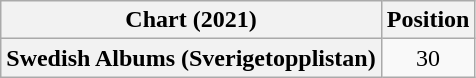<table class="wikitable plainrowheaders" style="text-align:center">
<tr>
<th scope="col">Chart (2021)</th>
<th scope="col">Position</th>
</tr>
<tr>
<th scope="row">Swedish Albums (Sverigetopplistan)</th>
<td>30</td>
</tr>
</table>
